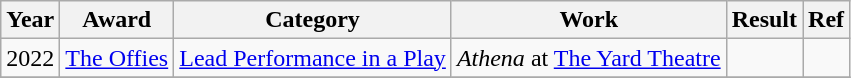<table class="wikitable">
<tr>
<th>Year</th>
<th>Award</th>
<th>Category</th>
<th>Work</th>
<th>Result</th>
<th>Ref</th>
</tr>
<tr>
<td align=center>2022</td>
<td><a href='#'>The Offies</a></td>
<td><a href='#'>Lead Performance in a Play</a></td>
<td align=center><em>Athena</em> at <a href='#'>The Yard Theatre</a></td>
<td></td>
<td style="text-align:center;"></td>
</tr>
<tr>
</tr>
</table>
